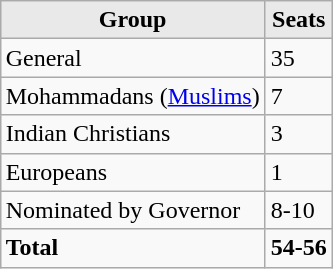<table class="wikitable" style="float:right; margin-left:1em">
<tr>
<th style="background-color:#E9E9E9" align=center valign=top>Group</th>
<th style="background-color:#E9E9E9" align=center>Seats</th>
</tr>
<tr>
<td>General</td>
<td>35</td>
</tr>
<tr>
<td>Mohammadans (<a href='#'>Muslims</a>)</td>
<td>7</td>
</tr>
<tr>
<td>Indian Christians</td>
<td>3</td>
</tr>
<tr>
<td>Europeans</td>
<td>1</td>
</tr>
<tr>
<td>Nominated by Governor</td>
<td>8-10</td>
</tr>
<tr>
<td><strong>Total</strong></td>
<td><strong>54-56</strong></td>
</tr>
</table>
